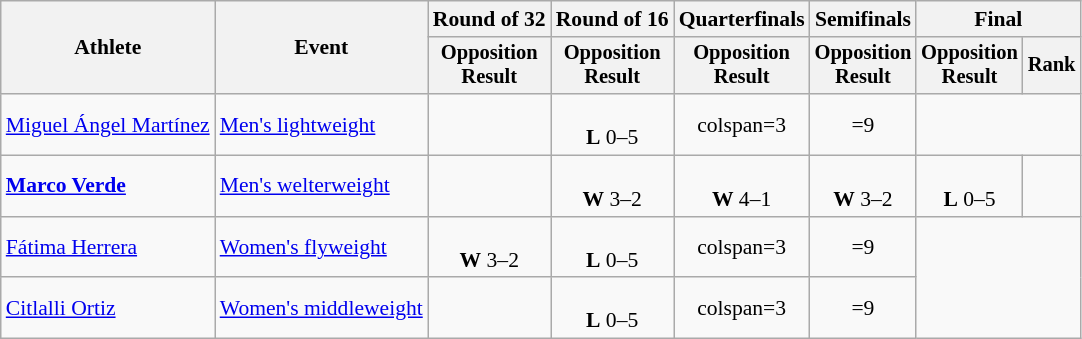<table class="wikitable" style="font-size:90%">
<tr>
<th rowspan="2">Athlete</th>
<th rowspan="2">Event</th>
<th>Round of 32</th>
<th>Round of 16</th>
<th>Quarterfinals</th>
<th>Semifinals</th>
<th colspan=2>Final</th>
</tr>
<tr style="font-size:95%">
<th>Opposition<br>Result</th>
<th>Opposition<br>Result</th>
<th>Opposition<br>Result</th>
<th>Opposition<br>Result</th>
<th>Opposition<br>Result</th>
<th>Rank</th>
</tr>
<tr align=center>
<td align=left><a href='#'>Miguel Ángel Martínez</a></td>
<td align=left><a href='#'>Men's lightweight</a></td>
<td></td>
<td><br><strong>L</strong> 0–5</td>
<td>colspan=3</td>
<td>=9</td>
</tr>
<tr align=center>
<td align=left><strong><a href='#'>Marco Verde</a></strong></td>
<td align=left><a href='#'>Men's welterweight</a></td>
<td></td>
<td><br><strong>W</strong> 3–2</td>
<td><br><strong>W</strong> 4–1</td>
<td><br><strong>W</strong> 3–2</td>
<td><br><strong>L</strong> 0–5</td>
<td></td>
</tr>
<tr align=center>
<td align=left><a href='#'>Fátima Herrera</a></td>
<td align=left><a href='#'>Women's flyweight</a></td>
<td><br><strong>W</strong> 3–2</td>
<td><br><strong>L</strong> 0–5</td>
<td>colspan=3</td>
<td>=9</td>
</tr>
<tr align=center>
<td align=left><a href='#'>Citlalli Ortiz</a></td>
<td align=left><a href='#'>Women's middleweight</a></td>
<td></td>
<td><br><strong>L</strong> 0–5</td>
<td>colspan=3</td>
<td>=9</td>
</tr>
</table>
